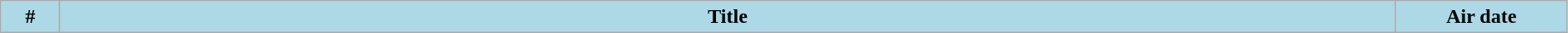<table class="wikitable plainrowheaders" style="width:99%; background:#fff;">
<tr>
<th style="background:#add8e6; width:40px;">#</th>
<th style="background: #add8e6;">Title</th>
<th style="background:#add8e6; width:130px;">Air date<br>
</th>
</tr>
</table>
